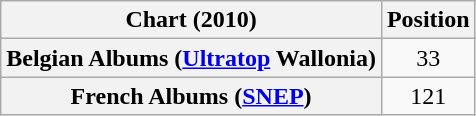<table class="wikitable sortable plainrowheaders">
<tr>
<th scope="col">Chart (2010)</th>
<th scope="col">Position</th>
</tr>
<tr>
<th scope="row">Belgian Albums (<a href='#'>Ultratop</a> Wallonia)</th>
<td style="text-align:center;">33</td>
</tr>
<tr>
<th scope="row">French Albums (<a href='#'>SNEP</a>)</th>
<td style="text-align:center;">121</td>
</tr>
</table>
